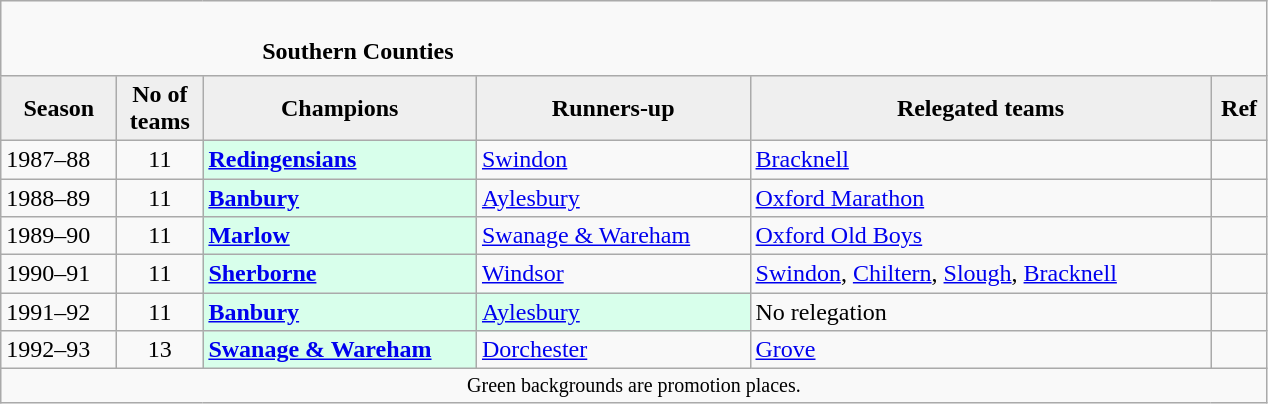<table class="wikitable" style="text-align: left;">
<tr>
<td colspan="11" cellpadding="0" cellspacing="0"><br><table border="0" style="width:100%;" cellpadding="0" cellspacing="0">
<tr>
<td style="width:20%; border:0;"></td>
<td style="border:0;"><strong>Southern Counties</strong></td>
<td style="width:20%; border:0;"></td>
</tr>
</table>
</td>
</tr>
<tr>
<th style="background:#efefef; width:70px;">Season</th>
<th style="background:#efefef; width:50px;">No of teams</th>
<th style="background:#efefef; width:175px;">Champions</th>
<th style="background:#efefef; width:175px;">Runners-up</th>
<th style="background:#efefef; width:300px;">Relegated teams</th>
<th style="background:#efefef; width:30px;">Ref</th>
</tr>
<tr align=left>
<td>1987–88</td>
<td style="text-align: center;">11</td>
<td style="background:#d8ffeb;"><strong><a href='#'>Redingensians</a></strong></td>
<td><a href='#'>Swindon</a></td>
<td><a href='#'>Bracknell</a></td>
<td></td>
</tr>
<tr>
<td>1988–89</td>
<td style="text-align: center;">11</td>
<td style="background:#d8ffeb;"><strong><a href='#'>Banbury</a></strong></td>
<td><a href='#'>Aylesbury</a></td>
<td><a href='#'>Oxford Marathon</a></td>
<td></td>
</tr>
<tr>
<td>1989–90</td>
<td style="text-align: center;">11</td>
<td style="background:#d8ffeb;"><strong><a href='#'>Marlow</a></strong></td>
<td><a href='#'>Swanage & Wareham</a></td>
<td><a href='#'>Oxford Old Boys</a></td>
<td></td>
</tr>
<tr>
<td>1990–91</td>
<td style="text-align: center;">11</td>
<td style="background:#d8ffeb;"><strong><a href='#'>Sherborne</a></strong></td>
<td><a href='#'>Windsor</a></td>
<td><a href='#'>Swindon</a>, <a href='#'>Chiltern</a>, <a href='#'>Slough</a>, <a href='#'>Bracknell</a></td>
<td></td>
</tr>
<tr>
<td>1991–92</td>
<td style="text-align: center;">11</td>
<td style="background:#d8ffeb;"><strong><a href='#'>Banbury</a></strong></td>
<td style="background:#d8ffeb;"><a href='#'>Aylesbury</a></td>
<td>No relegation</td>
<td></td>
</tr>
<tr>
<td>1992–93</td>
<td style="text-align: center;">13</td>
<td style="background:#d8ffeb;"><strong><a href='#'>Swanage & Wareham</a></strong></td>
<td><a href='#'>Dorchester</a></td>
<td><a href='#'>Grove</a></td>
<td></td>
</tr>
<tr>
<td colspan="15"  style="border:0; font-size:smaller; text-align:center;">Green backgrounds are promotion places.</td>
</tr>
</table>
